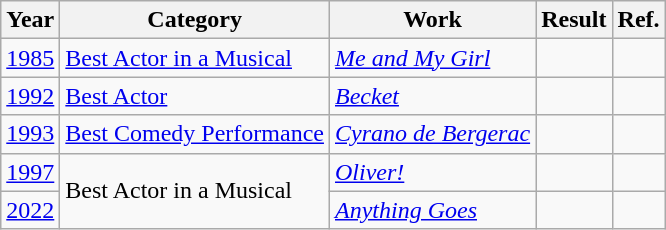<table class="wikitable sortable">
<tr>
<th>Year</th>
<th>Category</th>
<th>Work</th>
<th>Result</th>
<th>Ref.</th>
</tr>
<tr>
<td align="center"><a href='#'>1985</a></td>
<td><a href='#'>Best Actor in a Musical</a></td>
<td><em><a href='#'>Me and My Girl</a></em></td>
<td></td>
<td></td>
</tr>
<tr>
<td align="center"><a href='#'>1992</a></td>
<td><a href='#'>Best Actor</a></td>
<td><em><a href='#'>Becket</a></em></td>
<td></td>
<td></td>
</tr>
<tr>
<td align="center"><a href='#'>1993</a></td>
<td><a href='#'>Best Comedy Performance</a></td>
<td><a href='#'><em>Cyrano de Bergerac</em></a></td>
<td></td>
<td></td>
</tr>
<tr>
<td align="center"><a href='#'>1997</a></td>
<td rowspan="2">Best Actor in a Musical</td>
<td><em><a href='#'>Oliver!</a></em></td>
<td></td>
<td></td>
</tr>
<tr>
<td align="center"><a href='#'>2022</a></td>
<td><em><a href='#'>Anything Goes</a></em></td>
<td></td>
<td></td>
</tr>
</table>
